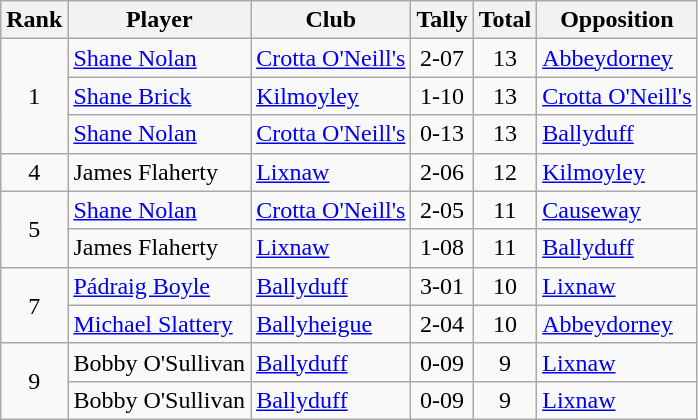<table class="wikitable">
<tr>
<th>Rank</th>
<th>Player</th>
<th>Club</th>
<th>Tally</th>
<th>Total</th>
<th>Opposition</th>
</tr>
<tr>
<td rowspan="3" style="text-align:center;">1</td>
<td><a href='#'>Shane Nolan</a></td>
<td><a href='#'>Crotta O'Neill's</a></td>
<td align=center>2-07</td>
<td align=center>13</td>
<td><a href='#'>Abbeydorney</a></td>
</tr>
<tr>
<td><a href='#'>Shane Brick</a></td>
<td><a href='#'>Kilmoyley</a></td>
<td align=center>1-10</td>
<td align=center>13</td>
<td><a href='#'>Crotta O'Neill's</a></td>
</tr>
<tr>
<td><a href='#'>Shane Nolan</a></td>
<td><a href='#'>Crotta O'Neill's</a></td>
<td align=center>0-13</td>
<td align=center>13</td>
<td><a href='#'>Ballyduff</a></td>
</tr>
<tr>
<td rowspan="1" style="text-align:center;">4</td>
<td>James Flaherty</td>
<td><a href='#'>Lixnaw</a></td>
<td align=center>2-06</td>
<td align=center>12</td>
<td><a href='#'>Kilmoyley</a></td>
</tr>
<tr>
<td rowspan="2" style="text-align:center;">5</td>
<td><a href='#'>Shane Nolan</a></td>
<td><a href='#'>Crotta O'Neill's</a></td>
<td align=center>2-05</td>
<td align=center>11</td>
<td><a href='#'>Causeway</a></td>
</tr>
<tr>
<td>James Flaherty</td>
<td><a href='#'>Lixnaw</a></td>
<td align=center>1-08</td>
<td align=center>11</td>
<td><a href='#'>Ballyduff</a></td>
</tr>
<tr>
<td rowspan="2" style="text-align:center;">7</td>
<td><a href='#'>Pádraig Boyle</a></td>
<td><a href='#'>Ballyduff</a></td>
<td align=center>3-01</td>
<td align=center>10</td>
<td><a href='#'>Lixnaw</a></td>
</tr>
<tr>
<td><a href='#'>Michael Slattery</a></td>
<td><a href='#'>Ballyheigue</a></td>
<td align=center>2-04</td>
<td align=center>10</td>
<td><a href='#'>Abbeydorney</a></td>
</tr>
<tr>
<td rowspan="2" style="text-align:center;">9</td>
<td>Bobby O'Sullivan</td>
<td><a href='#'>Ballyduff</a></td>
<td align=center>0-09</td>
<td align=center>9</td>
<td><a href='#'>Lixnaw</a></td>
</tr>
<tr>
<td>Bobby O'Sullivan</td>
<td><a href='#'>Ballyduff</a></td>
<td align=center>0-09</td>
<td align=center>9</td>
<td><a href='#'>Lixnaw</a></td>
</tr>
</table>
